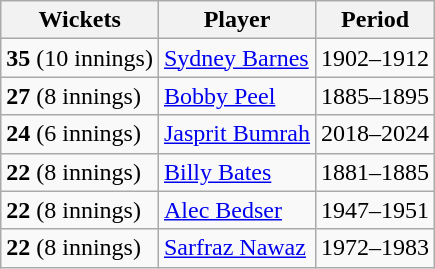<table class="wikitable">
<tr>
<th>Wickets</th>
<th>Player</th>
<th>Period</th>
</tr>
<tr>
<td><strong>35</strong> (10 innings)</td>
<td> <a href='#'>Sydney Barnes</a></td>
<td>1902–1912</td>
</tr>
<tr>
<td><strong>27</strong> (8 innings)</td>
<td> <a href='#'>Bobby Peel</a></td>
<td>1885–1895</td>
</tr>
<tr>
<td><strong>24</strong> (6 innings)</td>
<td> <a href='#'>Jasprit Bumrah</a></td>
<td>2018–2024</td>
</tr>
<tr>
<td><strong>22</strong> (8 innings)</td>
<td> <a href='#'>Billy Bates</a></td>
<td>1881–1885</td>
</tr>
<tr>
<td><strong>22</strong> (8 innings)</td>
<td> <a href='#'>Alec Bedser</a></td>
<td>1947–1951</td>
</tr>
<tr>
<td><strong>22</strong> (8 innings)</td>
<td> <a href='#'>Sarfraz Nawaz</a></td>
<td>1972–1983</td>
</tr>
</table>
